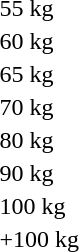<table>
<tr>
<td rowspan=2>55 kg</td>
<td rowspan=2></td>
<td rowspan=2></td>
<td></td>
</tr>
<tr>
<td></td>
</tr>
<tr>
<td rowspan=2>60 kg</td>
<td rowspan=2></td>
<td rowspan=2></td>
<td></td>
</tr>
<tr>
<td></td>
</tr>
<tr>
<td rowspan=2>65 kg</td>
<td rowspan=2></td>
<td rowspan=2></td>
<td></td>
</tr>
<tr>
<td></td>
</tr>
<tr>
<td rowspan=2>70 kg</td>
<td rowspan=2></td>
<td rowspan=2></td>
<td></td>
</tr>
<tr>
<td></td>
</tr>
<tr>
<td rowspan=2>80 kg</td>
<td rowspan=2></td>
<td rowspan=2></td>
<td></td>
</tr>
<tr>
<td></td>
</tr>
<tr>
<td rowspan=2>90 kg</td>
<td rowspan=2></td>
<td rowspan=2></td>
<td></td>
</tr>
<tr>
<td></td>
</tr>
<tr>
<td rowspan=2>100 kg</td>
<td rowspan=2></td>
<td rowspan=2></td>
<td></td>
</tr>
<tr>
<td></td>
</tr>
<tr>
<td rowspan=2>+100 kg</td>
<td rowspan=2></td>
<td rowspan=2></td>
<td></td>
</tr>
<tr>
<td></td>
</tr>
</table>
